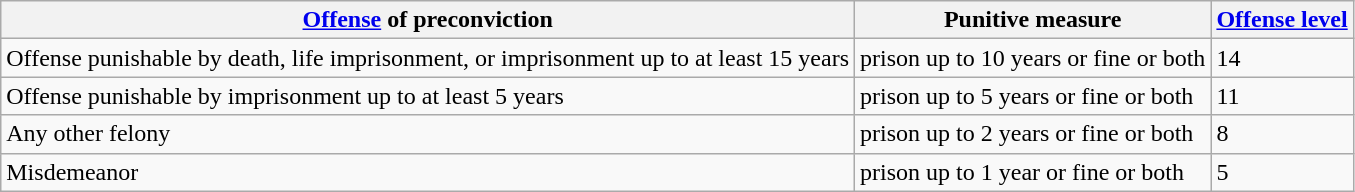<table class="wikitable">
<tr>
<th><a href='#'>Offense</a> of preconviction</th>
<th>Punitive measure</th>
<th><a href='#'>Offense level</a></th>
</tr>
<tr>
<td>Offense punishable by death, life imprisonment, or imprisonment up to at least 15 years</td>
<td>prison up to 10 years or fine or both</td>
<td>14</td>
</tr>
<tr>
<td>Offense punishable by imprisonment up to at least 5 years</td>
<td>prison up to 5 years or fine or both</td>
<td>11</td>
</tr>
<tr>
<td>Any other felony</td>
<td>prison up to 2 years or fine or both</td>
<td>8</td>
</tr>
<tr>
<td>Misdemeanor</td>
<td>prison up to 1 year or fine or both</td>
<td>5</td>
</tr>
</table>
